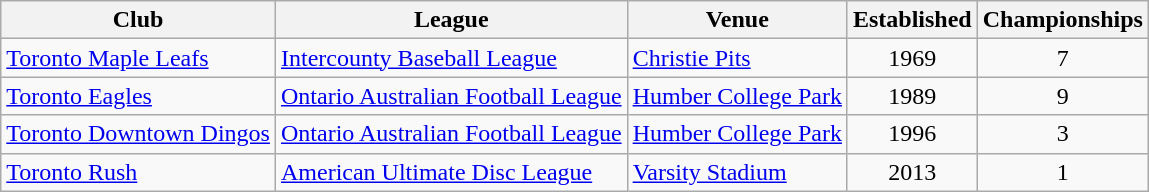<table class="wikitable">
<tr>
<th>Club</th>
<th>League</th>
<th>Venue</th>
<th>Established</th>
<th>Championships</th>
</tr>
<tr>
<td><a href='#'>Toronto Maple Leafs</a></td>
<td><a href='#'>Intercounty Baseball League</a></td>
<td><a href='#'>Christie Pits</a></td>
<td align="center">1969</td>
<td align="center">7</td>
</tr>
<tr>
<td><a href='#'>Toronto Eagles</a></td>
<td><a href='#'>Ontario Australian Football League</a></td>
<td><a href='#'>Humber College Park</a></td>
<td align="center">1989</td>
<td align="center">9</td>
</tr>
<tr>
<td><a href='#'>Toronto Downtown Dingos</a></td>
<td><a href='#'>Ontario Australian Football League</a></td>
<td><a href='#'>Humber College Park</a></td>
<td align="center">1996</td>
<td align="center">3</td>
</tr>
<tr>
<td><a href='#'>Toronto Rush</a></td>
<td><a href='#'>American Ultimate Disc League</a></td>
<td><a href='#'>Varsity Stadium</a></td>
<td align="center">2013</td>
<td align="center">1</td>
</tr>
</table>
